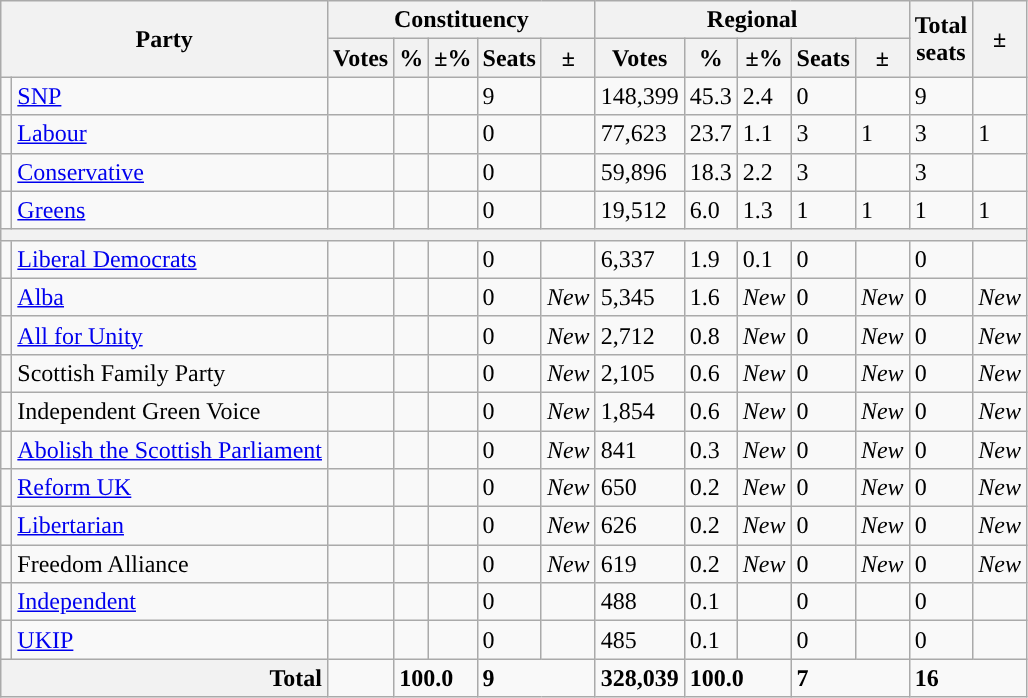<table class="wikitable sortable">
<tr>
<th colspan="2" rowspan="2">Party</th>
<th colspan="5">Constituency</th>
<th colspan="5">Regional</th>
<th rowspan="2">Total<br>seats</th>
<th rowspan="2">±</th>
</tr>
<tr>
<th>Votes</th>
<th>%</th>
<th>±%</th>
<th>Seats</th>
<th>±</th>
<th>Votes</th>
<th>%</th>
<th>±%</th>
<th>Seats</th>
<th>±</th>
</tr>
<tr>
<td style="color:inherit;background:"></td>
<td><a href='#'>SNP</a></td>
<td></td>
<td></td>
<td></td>
<td>9</td>
<td></td>
<td>148,399</td>
<td>45.3</td>
<td>2.4</td>
<td>0</td>
<td></td>
<td>9</td>
<td></td>
</tr>
<tr>
<td style="color:inherit;background:"></td>
<td><a href='#'>Labour</a></td>
<td></td>
<td></td>
<td></td>
<td>0</td>
<td></td>
<td>77,623</td>
<td>23.7</td>
<td>1.1</td>
<td>3</td>
<td>1</td>
<td>3</td>
<td>1</td>
</tr>
<tr>
<td style="color:inherit;background:"></td>
<td><a href='#'>Conservative</a></td>
<td></td>
<td></td>
<td></td>
<td>0</td>
<td></td>
<td>59,896</td>
<td>18.3</td>
<td>2.2</td>
<td>3</td>
<td></td>
<td>3</td>
<td></td>
</tr>
<tr>
<td style="color:inherit;background:"></td>
<td><a href='#'>Greens</a></td>
<td></td>
<td></td>
<td></td>
<td>0</td>
<td></td>
<td>19,512</td>
<td>6.0</td>
<td>1.3</td>
<td>1</td>
<td>1</td>
<td>1</td>
<td>1</td>
</tr>
<tr>
<th colspan=14></th>
</tr>
<tr>
<td style="color:inherit;background:"></td>
<td><a href='#'>Liberal Democrats</a></td>
<td></td>
<td></td>
<td></td>
<td>0</td>
<td></td>
<td>6,337</td>
<td>1.9</td>
<td>0.1</td>
<td>0</td>
<td></td>
<td>0</td>
<td></td>
</tr>
<tr>
<td style="color:inherit;background:"></td>
<td><a href='#'>Alba</a></td>
<td></td>
<td></td>
<td></td>
<td>0</td>
<td><em>New</em></td>
<td>5,345</td>
<td>1.6</td>
<td><em>New</em></td>
<td>0</td>
<td><em>New</em></td>
<td>0</td>
<td><em>New</em></td>
</tr>
<tr>
<td style="color:inherit;background:"></td>
<td><a href='#'>All for Unity</a></td>
<td></td>
<td></td>
<td></td>
<td>0</td>
<td><em>New</em></td>
<td>2,712</td>
<td>0.8</td>
<td><em>New</em></td>
<td>0</td>
<td><em>New</em></td>
<td>0</td>
<td><em>New</em></td>
</tr>
<tr>
<td style="color:inherit;background:"></td>
<td>Scottish Family Party</td>
<td></td>
<td></td>
<td></td>
<td>0</td>
<td><em>New</em></td>
<td>2,105</td>
<td>0.6</td>
<td><em>New</em></td>
<td>0</td>
<td><em>New</em></td>
<td>0</td>
<td><em>New</em></td>
</tr>
<tr>
<td style="color:inherit;background:"></td>
<td>Independent Green Voice</td>
<td></td>
<td></td>
<td></td>
<td>0</td>
<td><em>New</em></td>
<td>1,854</td>
<td>0.6</td>
<td><em>New</em></td>
<td>0</td>
<td><em>New</em></td>
<td>0</td>
<td><em>New</em></td>
</tr>
<tr>
<td style="color:inherit;background:"></td>
<td><a href='#'>Abolish the Scottish Parliament</a></td>
<td></td>
<td></td>
<td></td>
<td>0</td>
<td><em>New</em></td>
<td>841</td>
<td>0.3</td>
<td><em>New</em></td>
<td>0</td>
<td><em>New</em></td>
<td>0</td>
<td><em>New</em></td>
</tr>
<tr>
<td style="color:inherit;background:"></td>
<td><a href='#'>Reform UK</a></td>
<td></td>
<td></td>
<td></td>
<td>0</td>
<td><em>New</em></td>
<td>650</td>
<td>0.2</td>
<td><em>New</em></td>
<td>0</td>
<td><em>New</em></td>
<td>0</td>
<td><em>New</em></td>
</tr>
<tr>
<td style="color:inherit;background:"></td>
<td><a href='#'>Libertarian</a></td>
<td></td>
<td></td>
<td></td>
<td>0</td>
<td><em>New</em></td>
<td>626</td>
<td>0.2</td>
<td><em>New</em></td>
<td>0</td>
<td><em>New</em></td>
<td>0</td>
<td><em>New</em></td>
</tr>
<tr>
<td style="color:inherit;background:"></td>
<td>Freedom Alliance</td>
<td></td>
<td></td>
<td></td>
<td>0</td>
<td><em>New</em></td>
<td>619</td>
<td>0.2</td>
<td><em>New</em></td>
<td>0</td>
<td><em>New</em></td>
<td>0</td>
<td><em>New</em></td>
</tr>
<tr>
<td style="color:inherit;background:"></td>
<td><a href='#'>Independent</a></td>
<td></td>
<td></td>
<td></td>
<td>0</td>
<td></td>
<td>488</td>
<td>0.1</td>
<td></td>
<td>0</td>
<td></td>
<td>0</td>
<td></td>
</tr>
<tr>
<td style="color:inherit;background:"></td>
<td><a href='#'>UKIP</a></td>
<td></td>
<td></td>
<td></td>
<td>0</td>
<td></td>
<td>485</td>
<td>0.1</td>
<td></td>
<td>0</td>
<td></td>
<td>0</td>
<td></td>
</tr>
<tr class="sortbottom" style="font-weight:bold">
<th colspan="2" style="text-align:right;"><strong>Total</strong></th>
<td></td>
<td colspan="2">100.0</td>
<td colspan="2">9</td>
<td>328,039</td>
<td colspan="2">100.0</td>
<td colspan="2">7</td>
<td colspan="2">16</td>
</tr>
</table>
